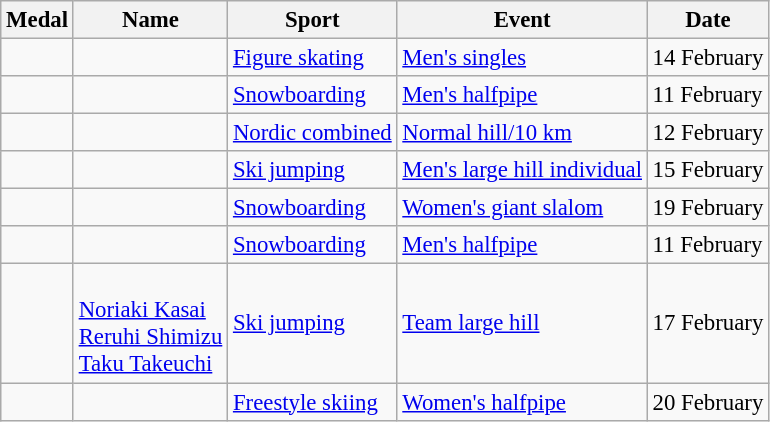<table class="wikitable sortable" style="font-size: 95%;">
<tr>
<th>Medal</th>
<th>Name</th>
<th>Sport</th>
<th>Event</th>
<th>Date</th>
</tr>
<tr>
<td></td>
<td></td>
<td><a href='#'>Figure skating</a></td>
<td><a href='#'>Men's singles</a></td>
<td>14 February</td>
</tr>
<tr>
<td></td>
<td></td>
<td><a href='#'>Snowboarding</a></td>
<td><a href='#'>Men's halfpipe</a></td>
<td>11 February</td>
</tr>
<tr>
<td></td>
<td></td>
<td><a href='#'>Nordic combined</a></td>
<td><a href='#'>Normal hill/10 km</a></td>
<td>12 February</td>
</tr>
<tr>
<td></td>
<td></td>
<td><a href='#'>Ski jumping</a></td>
<td><a href='#'>Men's large hill individual</a></td>
<td>15 February</td>
</tr>
<tr>
<td></td>
<td></td>
<td><a href='#'>Snowboarding</a></td>
<td><a href='#'>Women's giant slalom</a></td>
<td>19 February</td>
</tr>
<tr>
<td></td>
<td></td>
<td><a href='#'>Snowboarding</a></td>
<td><a href='#'>Men's halfpipe</a></td>
<td>11 February</td>
</tr>
<tr>
<td></td>
<td><br><a href='#'>Noriaki Kasai</a><br><a href='#'>Reruhi Shimizu</a><br><a href='#'>Taku Takeuchi</a></td>
<td><a href='#'>Ski jumping</a></td>
<td><a href='#'>Team large hill</a></td>
<td>17 February</td>
</tr>
<tr>
<td></td>
<td></td>
<td><a href='#'>Freestyle skiing</a></td>
<td><a href='#'>Women's halfpipe</a></td>
<td>20 February</td>
</tr>
</table>
